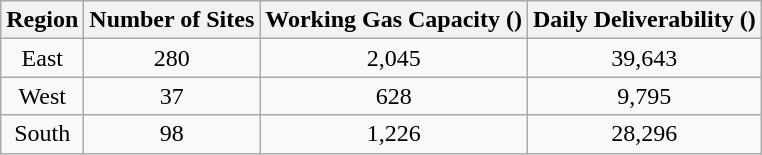<table class="wikitable" style="text-align:center">
<tr>
<th>Region</th>
<th>Number of Sites</th>
<th>Working Gas Capacity ()</th>
<th>Daily Deliverability ()</th>
</tr>
<tr>
<td>East</td>
<td>280</td>
<td>2,045</td>
<td>39,643</td>
</tr>
<tr>
<td>West</td>
<td>37</td>
<td>628</td>
<td>9,795</td>
</tr>
<tr>
<td>South</td>
<td>98</td>
<td>1,226</td>
<td>28,296</td>
</tr>
</table>
